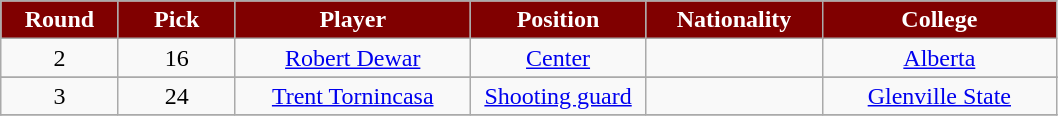<table class="wikitable sortable sortable">
<tr>
<th style="background:maroon; color:#FFFFFF" width="10%">Round</th>
<th style="background:maroon; color:#FFFFFF" width="10%">Pick</th>
<th style="background:maroon; color:#FFFFFF" width="20%">Player</th>
<th style="background:maroon; color:#FFFFFF" width="15%">Position</th>
<th style="background:maroon; color:#FFFFFF" width="15%">Nationality</th>
<th style="background:maroon; color:#FFFFFF" width="20%">College</th>
</tr>
<tr style="text-align: center">
<td>2</td>
<td>16</td>
<td><a href='#'>Robert Dewar</a></td>
<td><a href='#'>Center</a></td>
<td></td>
<td><a href='#'>Alberta</a></td>
</tr>
<tr style="text-align: center">
</tr>
<tr style="text-align: center">
<td>3</td>
<td>24</td>
<td><a href='#'>Trent Tornincasa</a></td>
<td><a href='#'>Shooting guard</a></td>
<td></td>
<td><a href='#'>Glenville State</a></td>
</tr>
<tr style="text-align: center">
</tr>
</table>
